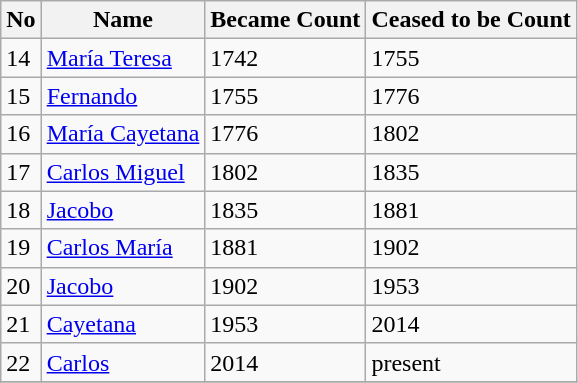<table class="wikitable sortable">
<tr>
<th>No</th>
<th>Name</th>
<th>Became Count</th>
<th>Ceased to be Count</th>
</tr>
<tr>
<td>14</td>
<td><a href='#'>María Teresa</a></td>
<td>1742</td>
<td>1755</td>
</tr>
<tr>
<td>15</td>
<td><a href='#'>Fernando</a></td>
<td>1755</td>
<td>1776</td>
</tr>
<tr>
<td>16</td>
<td><a href='#'>María Cayetana</a></td>
<td>1776</td>
<td>1802</td>
</tr>
<tr>
<td>17</td>
<td><a href='#'>Carlos Miguel</a></td>
<td>1802</td>
<td>1835</td>
</tr>
<tr>
<td>18</td>
<td><a href='#'>Jacobo</a></td>
<td>1835</td>
<td>1881</td>
</tr>
<tr>
<td>19</td>
<td><a href='#'>Carlos María</a></td>
<td>1881</td>
<td>1902</td>
</tr>
<tr>
<td>20</td>
<td><a href='#'>Jacobo</a></td>
<td>1902</td>
<td>1953</td>
</tr>
<tr>
<td>21</td>
<td><a href='#'>Cayetana</a></td>
<td>1953</td>
<td>2014</td>
</tr>
<tr>
<td>22</td>
<td><a href='#'>Carlos</a></td>
<td>2014</td>
<td>present</td>
</tr>
<tr>
</tr>
</table>
